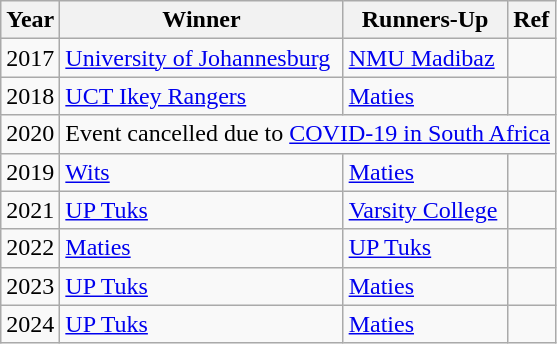<table class="wikitable">
<tr>
<th>Year</th>
<th>Winner</th>
<th>Runners-Up</th>
<th>Ref</th>
</tr>
<tr>
<td>2017</td>
<td><a href='#'>University of Johannesburg</a></td>
<td><a href='#'>NMU Madibaz</a></td>
<td></td>
</tr>
<tr>
<td>2018</td>
<td><a href='#'>UCT Ikey Rangers</a></td>
<td><a href='#'>Maties</a></td>
<td></td>
</tr>
<tr>
<td>2020</td>
<td colspan="3">Event cancelled due to <a href='#'>COVID-19 in South Africa</a></td>
</tr>
<tr>
<td>2019</td>
<td><a href='#'>Wits</a></td>
<td><a href='#'>Maties</a></td>
<td></td>
</tr>
<tr>
<td>2021</td>
<td><a href='#'>UP Tuks</a></td>
<td><a href='#'>Varsity College</a></td>
<td></td>
</tr>
<tr>
<td>2022</td>
<td><a href='#'>Maties</a></td>
<td><a href='#'>UP Tuks</a></td>
<td></td>
</tr>
<tr>
<td>2023</td>
<td><a href='#'>UP Tuks</a></td>
<td><a href='#'>Maties</a></td>
<td></td>
</tr>
<tr>
<td>2024</td>
<td><a href='#'>UP Tuks</a></td>
<td><a href='#'>Maties</a></td>
<td></td>
</tr>
</table>
